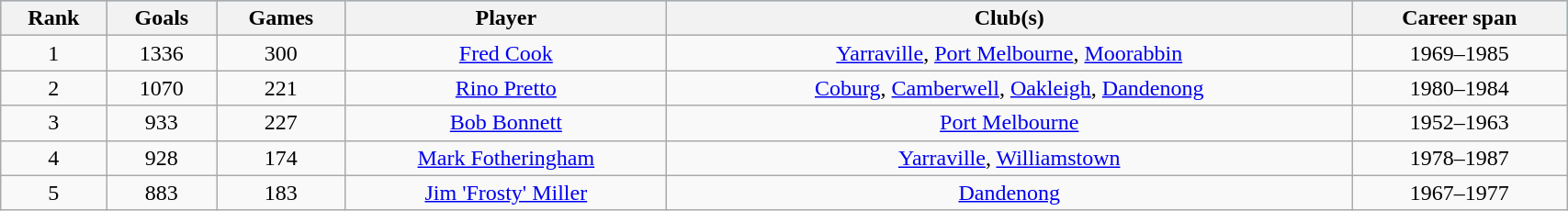<table class="wikitable" style="text-align:center; width:90%;">
<tr style="background:#87cefa;">
<th>Rank</th>
<th>Goals</th>
<th>Games</th>
<th>Player</th>
<th>Club(s)</th>
<th>Career span</th>
</tr>
<tr>
<td>1</td>
<td>1336</td>
<td>300</td>
<td><a href='#'>Fred Cook</a></td>
<td><a href='#'>Yarraville</a>, <a href='#'>Port Melbourne</a>, <a href='#'>Moorabbin</a></td>
<td>1969–1985</td>
</tr>
<tr>
<td>2</td>
<td>1070</td>
<td>221</td>
<td><a href='#'>Rino Pretto</a></td>
<td><a href='#'>Coburg</a>, <a href='#'>Camberwell</a>, <a href='#'>Oakleigh</a>, <a href='#'>Dandenong</a></td>
<td>1980–1984</td>
</tr>
<tr>
<td>3</td>
<td>933</td>
<td>227</td>
<td><a href='#'>Bob Bonnett</a></td>
<td><a href='#'>Port Melbourne</a></td>
<td>1952–1963</td>
</tr>
<tr>
<td>4</td>
<td>928</td>
<td>174</td>
<td><a href='#'>Mark Fotheringham</a></td>
<td><a href='#'>Yarraville</a>, <a href='#'>Williamstown</a></td>
<td>1978–1987</td>
</tr>
<tr>
<td>5</td>
<td>883</td>
<td>183</td>
<td><a href='#'>Jim 'Frosty' Miller</a></td>
<td><a href='#'>Dandenong</a></td>
<td>1967–1977</td>
</tr>
</table>
